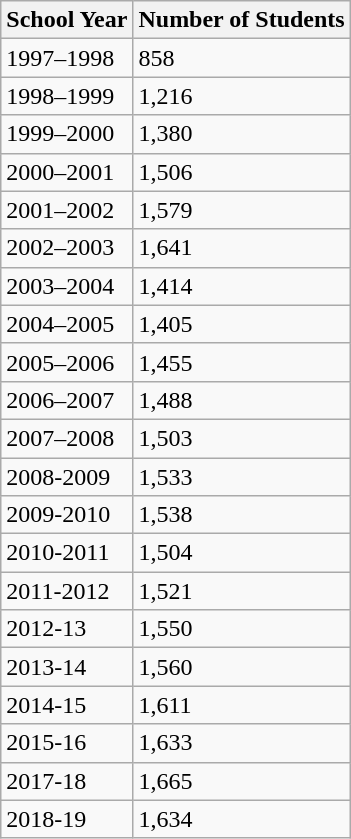<table class="wikitable">
<tr>
<th><strong>School Year</strong></th>
<th><strong>Number of Students</strong></th>
</tr>
<tr>
<td>1997–1998</td>
<td>858</td>
</tr>
<tr>
<td>1998–1999</td>
<td>1,216</td>
</tr>
<tr>
<td>1999–2000</td>
<td>1,380</td>
</tr>
<tr>
<td>2000–2001</td>
<td>1,506</td>
</tr>
<tr>
<td>2001–2002</td>
<td>1,579</td>
</tr>
<tr>
<td>2002–2003</td>
<td>1,641</td>
</tr>
<tr>
<td>2003–2004</td>
<td>1,414</td>
</tr>
<tr>
<td>2004–2005</td>
<td>1,405</td>
</tr>
<tr>
<td>2005–2006</td>
<td>1,455</td>
</tr>
<tr>
<td>2006–2007</td>
<td>1,488</td>
</tr>
<tr>
<td>2007–2008</td>
<td>1,503</td>
</tr>
<tr>
<td>2008-2009</td>
<td>1,533</td>
</tr>
<tr>
<td>2009-2010</td>
<td>1,538</td>
</tr>
<tr>
<td>2010-2011</td>
<td>1,504</td>
</tr>
<tr>
<td>2011-2012</td>
<td>1,521</td>
</tr>
<tr>
<td>2012-13</td>
<td>1,550</td>
</tr>
<tr>
<td>2013-14</td>
<td>1,560</td>
</tr>
<tr>
<td>2014-15</td>
<td>1,611</td>
</tr>
<tr>
<td>2015-16</td>
<td>1,633</td>
</tr>
<tr>
<td>2017-18</td>
<td>1,665</td>
</tr>
<tr>
<td>2018-19</td>
<td>1,634</td>
</tr>
</table>
